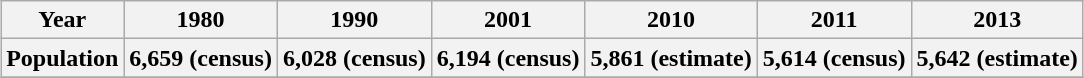<table class="wikitable" style="margin: 1em auto;">
<tr>
<th>Year</th>
<th>1980</th>
<th>1990</th>
<th>2001</th>
<th>2010</th>
<th>2011</th>
<th>2013</th>
</tr>
<tr>
<th>Population</th>
<th>6,659 (census)</th>
<th>6,028 (census)</th>
<th>6,194 (census)</th>
<th>5,861 (estimate)</th>
<th>5,614 (census)</th>
<th>5,642 (estimate)</th>
</tr>
<tr>
</tr>
</table>
